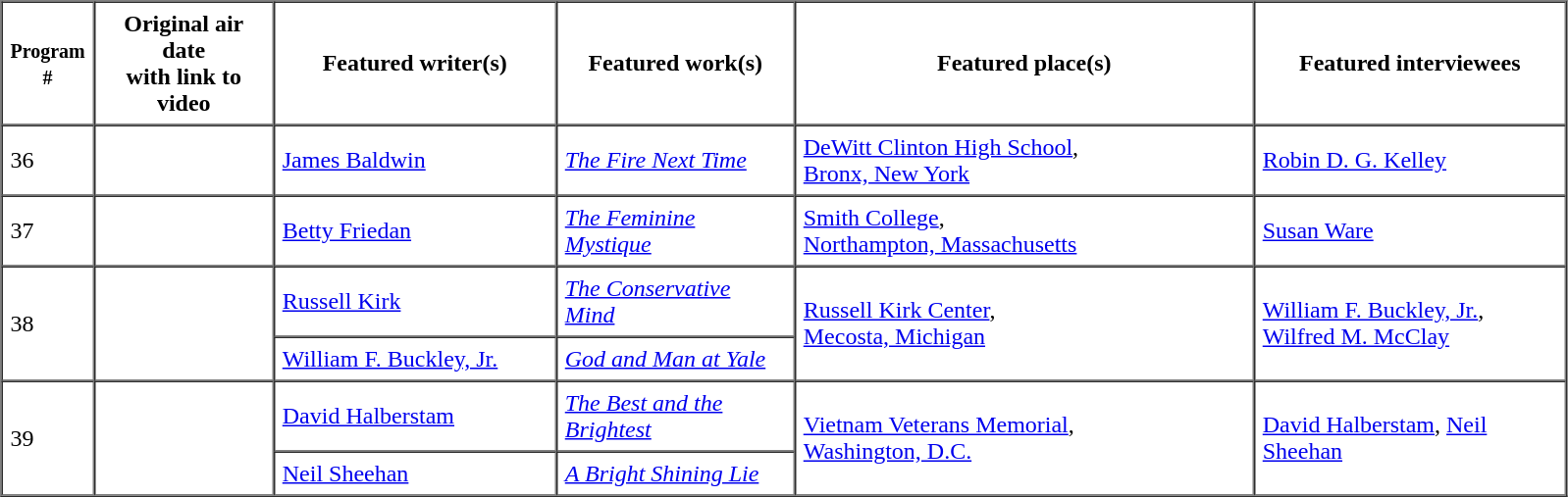<table border=1 cellspacing=0 cellpadding=5>
<tr>
<th style="width:30px;"><small>Program #</small></th>
<th style="width:110px;">Original air date<br>with link to video</th>
<th style="width:180px;">Featured writer(s)</th>
<th style="width:150px;">Featured work(s)</th>
<th style="width:300px;">Featured place(s)</th>
<th style="width:200px;">Featured interviewees</th>
</tr>
<tr>
<td>36</td>
<td></td>
<td><a href='#'>James Baldwin</a></td>
<td><em><a href='#'>The Fire Next Time</a></em></td>
<td><a href='#'>DeWitt Clinton High School</a>,<br><a href='#'>Bronx, New York</a></td>
<td><a href='#'>Robin D. G. Kelley</a></td>
</tr>
<tr>
<td>37</td>
<td></td>
<td><a href='#'>Betty Friedan</a></td>
<td><em><a href='#'>The Feminine Mystique</a></em></td>
<td><a href='#'>Smith College</a>,<br><a href='#'>Northampton, Massachusetts</a></td>
<td><a href='#'>Susan Ware</a></td>
</tr>
<tr>
<td rowspan="2">38</td>
<td rowspan="2"></td>
<td><a href='#'>Russell Kirk</a></td>
<td><em><a href='#'>The Conservative Mind</a></em></td>
<td rowspan="2"><a href='#'>Russell Kirk Center</a>,<br><a href='#'>Mecosta, Michigan</a></td>
<td rowspan="2"><a href='#'>William F. Buckley, Jr.</a>, <a href='#'>Wilfred M. McClay</a></td>
</tr>
<tr>
<td><a href='#'>William F. Buckley, Jr.</a></td>
<td><em><a href='#'>God and Man at Yale</a></em></td>
</tr>
<tr>
<td rowspan="2">39</td>
<td rowspan="2"></td>
<td><a href='#'>David Halberstam</a></td>
<td><em><a href='#'>The Best and the Brightest</a></em></td>
<td rowspan="2"><a href='#'>Vietnam Veterans Memorial</a>,<br><a href='#'>Washington, D.C.</a></td>
<td rowspan="2"><a href='#'>David Halberstam</a>, <a href='#'>Neil Sheehan</a></td>
</tr>
<tr>
<td><a href='#'>Neil Sheehan</a></td>
<td><em><a href='#'>A Bright Shining Lie</a></em></td>
</tr>
</table>
